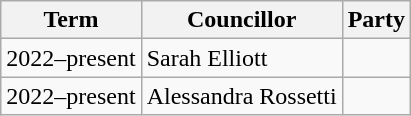<table class="wikitable">
<tr>
<th>Term</th>
<th>Councillor</th>
<th colspan=2>Party</th>
</tr>
<tr>
<td>2022–present</td>
<td>Sarah Elliott</td>
<td></td>
</tr>
<tr>
<td>2022–present</td>
<td>Alessandra Rossetti</td>
<td></td>
</tr>
</table>
